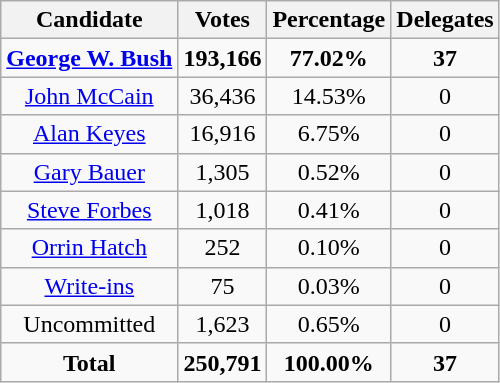<table class="wikitable" style="text-align:center;">
<tr>
<th>Candidate</th>
<th>Votes</th>
<th>Percentage</th>
<th>Delegates</th>
</tr>
<tr>
<td><strong><a href='#'>George W. Bush</a></strong></td>
<td><strong>193,166</strong></td>
<td><strong>77.02%</strong></td>
<td><strong>37</strong></td>
</tr>
<tr>
<td><a href='#'>John McCain</a></td>
<td>36,436</td>
<td>14.53%</td>
<td>0</td>
</tr>
<tr>
<td><a href='#'>Alan Keyes</a></td>
<td>16,916</td>
<td>6.75%</td>
<td>0</td>
</tr>
<tr>
<td><a href='#'>Gary Bauer</a></td>
<td>1,305</td>
<td>0.52%</td>
<td>0</td>
</tr>
<tr>
<td><a href='#'>Steve Forbes</a></td>
<td>1,018</td>
<td>0.41%</td>
<td>0</td>
</tr>
<tr>
<td><a href='#'>Orrin Hatch</a></td>
<td>252</td>
<td>0.10%</td>
<td>0</td>
</tr>
<tr>
<td><a href='#'>Write-ins</a></td>
<td>75</td>
<td>0.03%</td>
<td>0</td>
</tr>
<tr>
<td>Uncommitted</td>
<td>1,623</td>
<td>0.65%</td>
<td>0</td>
</tr>
<tr>
<td><strong>Total</strong></td>
<td><strong>250,791</strong></td>
<td><strong>100.00%</strong></td>
<td><strong>37</strong></td>
</tr>
</table>
